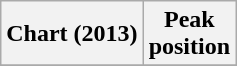<table class="wikitable plainrowheaders" style="text-align:center">
<tr>
<th scope="col">Chart (2013)</th>
<th scope="col">Peak<br>position</th>
</tr>
<tr>
</tr>
</table>
